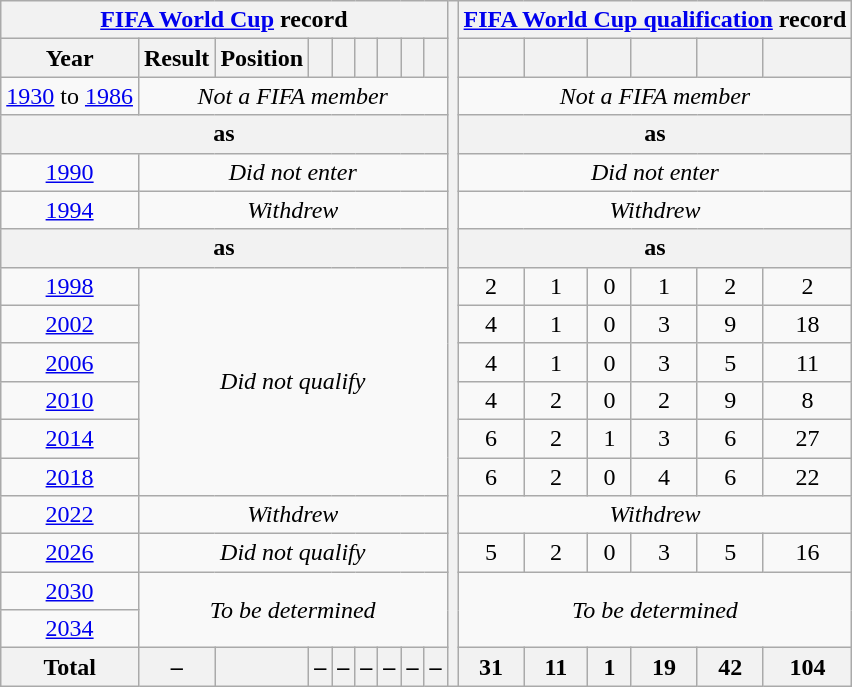<table class="wikitable" style="text-align: center;">
<tr>
<th colspan="9"><a href='#'>FIFA World Cup</a> record</th>
<th rowspan="26"></th>
<th colspan="6"><a href='#'>FIFA World Cup qualification</a> record</th>
</tr>
<tr>
<th>Year</th>
<th>Result</th>
<th>Position</th>
<th></th>
<th></th>
<th></th>
<th></th>
<th></th>
<th></th>
<th></th>
<th></th>
<th></th>
<th></th>
<th></th>
<th></th>
</tr>
<tr>
<td><a href='#'>1930</a> to <a href='#'>1986</a></td>
<td colspan=8><em>Not a FIFA member</em></td>
<td colspan=6><em>Not a FIFA member</em></td>
</tr>
<tr>
<th colspan=9>as <strong></strong></th>
<th colspan=6>as <strong></strong></th>
</tr>
<tr>
<td> <a href='#'>1990</a></td>
<td colspan=8><em>Did not enter</em></td>
<td colspan=6><em>Did not enter</em></td>
</tr>
<tr>
<td> <a href='#'>1994</a></td>
<td colspan=8><em>Withdrew</em></td>
<td colspan=6><em>Withdrew</em></td>
</tr>
<tr>
<th colspan=9>as <strong></strong></th>
<th colspan=6>as <strong></strong></th>
</tr>
<tr>
<td> <a href='#'>1998</a></td>
<td colspan=8 rowspan=6><em>Did not qualify</em></td>
<td>2</td>
<td>1</td>
<td>0</td>
<td>1</td>
<td>2</td>
<td>2</td>
</tr>
<tr>
<td>  <a href='#'>2002</a></td>
<td>4</td>
<td>1</td>
<td>0</td>
<td>3</td>
<td>9</td>
<td>18</td>
</tr>
<tr>
<td> <a href='#'>2006</a></td>
<td>4</td>
<td>1</td>
<td>0</td>
<td>3</td>
<td>5</td>
<td>11</td>
</tr>
<tr>
<td> <a href='#'>2010</a></td>
<td>4</td>
<td>2</td>
<td>0</td>
<td>2</td>
<td>9</td>
<td>8</td>
</tr>
<tr>
<td> <a href='#'>2014</a></td>
<td>6</td>
<td>2</td>
<td>1</td>
<td>3</td>
<td>6</td>
<td>27</td>
</tr>
<tr>
<td> <a href='#'>2018</a></td>
<td>6</td>
<td>2</td>
<td>0</td>
<td>4</td>
<td>6</td>
<td>22</td>
</tr>
<tr>
<td> <a href='#'>2022</a></td>
<td colspan=8><em>Withdrew</em></td>
<td colspan=6><em>Withdrew</em></td>
</tr>
<tr>
<td>   <a href='#'>2026</a></td>
<td colspan="8"><em>Did not qualify</em></td>
<td>5</td>
<td>2</td>
<td>0</td>
<td>3</td>
<td>5</td>
<td>16</td>
</tr>
<tr>
<td>   <a href='#'>2030</a></td>
<td colspan="8" rowspan="2"><em>To be determined</em></td>
<td colspan="6" rowspan="2"><em>To be determined</em></td>
</tr>
<tr>
<td> <a href='#'>2034</a></td>
</tr>
<tr>
<th><strong>Total</strong></th>
<th><strong>–</strong></th>
<th><strong></strong></th>
<th><strong>–</strong></th>
<th><strong>–</strong></th>
<th><strong>–</strong></th>
<th><strong>–</strong></th>
<th><strong>–</strong></th>
<th><strong>–</strong></th>
<th><strong>31</strong></th>
<th><strong>11</strong></th>
<th><strong>1</strong></th>
<th><strong>19</strong></th>
<th><strong>42</strong></th>
<th><strong>104</strong></th>
</tr>
</table>
